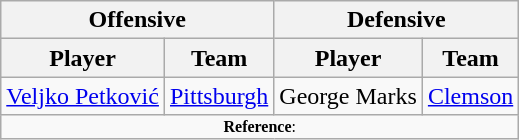<table class="wikitable" style="text-align: center;">
<tr>
<th colspan="2">Offensive</th>
<th colspan="2">Defensive</th>
</tr>
<tr>
<th>Player</th>
<th>Team</th>
<th>Player</th>
<th>Team</th>
</tr>
<tr>
<td><a href='#'>Veljko Petković</a></td>
<td><a href='#'>Pittsburgh</a></td>
<td>George Marks</td>
<td><a href='#'>Clemson</a></td>
</tr>
<tr>
<td colspan="4"  style="font-size:8pt; text-align:center;"><strong>Reference</strong>:</td>
</tr>
</table>
